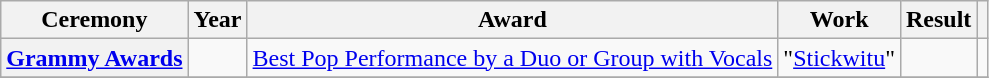<table class="wikitable plainrowheaders">
<tr>
<th scope="col">Ceremony</th>
<th scope="col">Year</th>
<th scope="col">Award</th>
<th scope="col">Work</th>
<th scope="col">Result</th>
<th scope="col" class="unsortable"></th>
</tr>
<tr>
<th scope=row><a href='#'>Grammy Awards</a></th>
<td></td>
<td><a href='#'>Best Pop Performance by a Duo or Group with Vocals</a></td>
<td>"<a href='#'>Stickwitu</a>"</td>
<td></td>
<td></td>
</tr>
<tr>
</tr>
</table>
